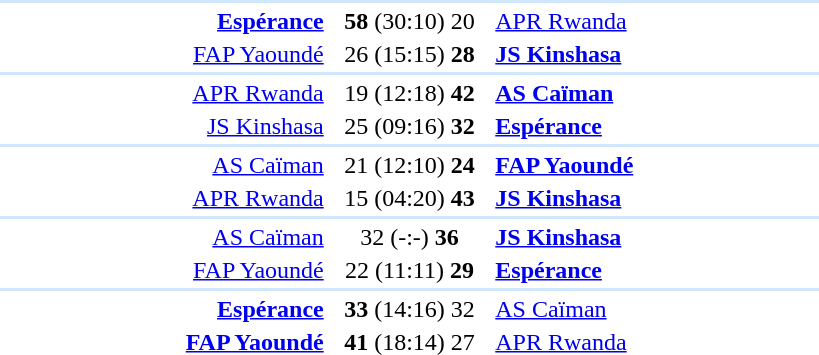<table style="text-align:center" width=550>
<tr>
<th width=30%></th>
<th width=15%></th>
<th width=30%></th>
</tr>
<tr align="left" bgcolor=#D0E7FF>
<td colspan=4></td>
</tr>
<tr>
<td align="right"><strong><a href='#'>Espérance</a></strong> </td>
<td><strong>58</strong> (30:10) 20</td>
<td align=left> <a href='#'>APR Rwanda</a></td>
</tr>
<tr>
<td align="right"><a href='#'>FAP Yaoundé</a> </td>
<td>26 (15:15) <strong>28</strong></td>
<td align=left> <strong><a href='#'>JS Kinshasa</a></strong></td>
</tr>
<tr align="left" bgcolor=#D0E7FF>
<td colspan=4></td>
</tr>
<tr>
<td align="right"><a href='#'>APR Rwanda</a> </td>
<td>19 (12:18) <strong>42</strong></td>
<td align=left> <strong><a href='#'>AS Caïman</a></strong></td>
</tr>
<tr>
<td align="right"><a href='#'>JS Kinshasa</a> </td>
<td>25 (09:16) <strong>32</strong></td>
<td align=left> <strong><a href='#'>Espérance</a></strong></td>
</tr>
<tr align="left" bgcolor=#D0E7FF>
<td colspan=4></td>
</tr>
<tr>
<td align="right"><a href='#'>AS Caïman</a> </td>
<td>21 (12:10) <strong>24</strong></td>
<td align=left> <strong><a href='#'>FAP Yaoundé</a></strong></td>
</tr>
<tr>
<td align="right"><a href='#'>APR Rwanda</a> </td>
<td>15 (04:20) <strong>43</strong></td>
<td align=left> <strong><a href='#'>JS Kinshasa</a></strong></td>
</tr>
<tr align="left" bgcolor=#D0E7FF>
<td colspan=4></td>
</tr>
<tr>
<td align="right"><a href='#'>AS Caïman</a> </td>
<td>32 (-:-) <strong>36</strong></td>
<td align=left> <strong><a href='#'>JS Kinshasa</a></strong></td>
</tr>
<tr>
<td align="right"><a href='#'>FAP Yaoundé</a> </td>
<td>22 (11:11) <strong>29</strong></td>
<td align=left> <strong><a href='#'>Espérance</a></strong></td>
</tr>
<tr align="left" bgcolor=#D0E7FF>
<td colspan=4></td>
</tr>
<tr>
<td align="right"><strong><a href='#'>Espérance</a></strong> </td>
<td><strong>33</strong> (14:16) 32</td>
<td align=left> <a href='#'>AS Caïman</a></td>
</tr>
<tr>
<td align="right"><strong><a href='#'>FAP Yaoundé</a></strong> </td>
<td><strong>41</strong> (18:14) 27</td>
<td align=left> <a href='#'>APR Rwanda</a></td>
</tr>
</table>
